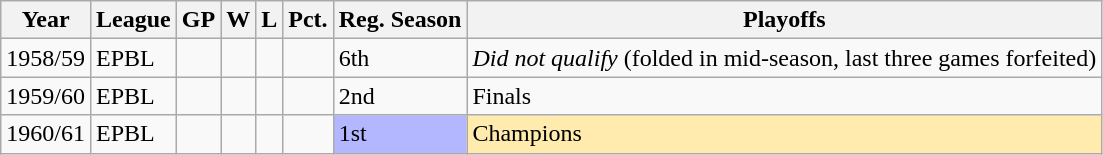<table class="wikitable">
<tr>
<th>Year</th>
<th>League</th>
<th>GP</th>
<th>W</th>
<th>L</th>
<th>Pct.</th>
<th>Reg. Season</th>
<th>Playoffs</th>
</tr>
<tr>
<td>1958/59</td>
<td>EPBL</td>
<td></td>
<td></td>
<td></td>
<td></td>
<td>6th</td>
<td><em>Did not qualify</em> (folded in mid-season, last three games forfeited)</td>
</tr>
<tr>
<td>1959/60</td>
<td>EPBL</td>
<td></td>
<td></td>
<td></td>
<td></td>
<td>2nd</td>
<td>Finals</td>
</tr>
<tr>
<td>1960/61</td>
<td>EPBL</td>
<td></td>
<td></td>
<td></td>
<td></td>
<td bgcolor="B3B7FF">1st</td>
<td bgcolor="FFEBAD">Champions</td>
</tr>
</table>
